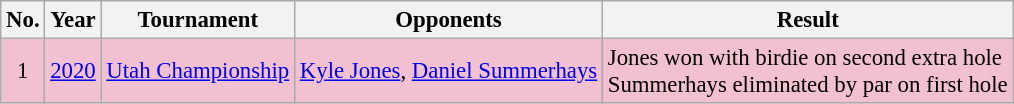<table class="wikitable" style="font-size:95%;">
<tr>
<th>No.</th>
<th>Year</th>
<th>Tournament</th>
<th>Opponents</th>
<th>Result</th>
</tr>
<tr style="background:#F2C1D1;">
<td align=center>1</td>
<td><a href='#'>2020</a></td>
<td><a href='#'>Utah Championship</a></td>
<td> <a href='#'>Kyle Jones</a>,  <a href='#'>Daniel Summerhays</a></td>
<td>Jones won with birdie on second extra hole<br>Summerhays eliminated by par on first hole</td>
</tr>
</table>
